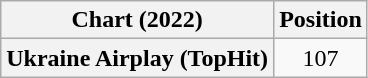<table class="wikitable plainrowheaders" style="text-align:center">
<tr>
<th scope="col">Chart (2022)</th>
<th scope="col">Position</th>
</tr>
<tr>
<th scope="row">Ukraine Airplay (TopHit)</th>
<td>107</td>
</tr>
</table>
